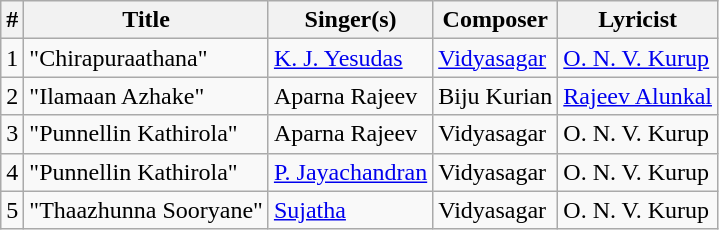<table class="wikitable">
<tr>
<th>#</th>
<th>Title</th>
<th>Singer(s)</th>
<th>Composer</th>
<th>Lyricist</th>
</tr>
<tr>
<td>1</td>
<td>"Chirapuraathana"</td>
<td><a href='#'>K. J. Yesudas</a></td>
<td><a href='#'>Vidyasagar</a></td>
<td><a href='#'>O. N. V. Kurup</a></td>
</tr>
<tr>
<td>2</td>
<td>"Ilamaan Azhake"</td>
<td>Aparna Rajeev</td>
<td>Biju Kurian</td>
<td><a href='#'>Rajeev Alunkal</a></td>
</tr>
<tr>
<td>3</td>
<td>"Punnellin Kathirola"</td>
<td>Aparna Rajeev</td>
<td>Vidyasagar</td>
<td>O. N. V. Kurup</td>
</tr>
<tr>
<td>4</td>
<td>"Punnellin Kathirola"</td>
<td><a href='#'>P. Jayachandran</a></td>
<td>Vidyasagar</td>
<td>O. N. V. Kurup</td>
</tr>
<tr>
<td>5</td>
<td>"Thaazhunna Sooryane"</td>
<td><a href='#'>Sujatha</a></td>
<td>Vidyasagar</td>
<td>O. N. V. Kurup</td>
</tr>
</table>
